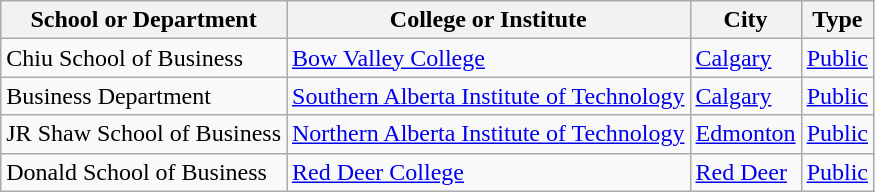<table class="wikitable sortable mw-collapsible mw-collapsed">
<tr>
<th>School or Department</th>
<th>College or Institute</th>
<th>City</th>
<th>Type</th>
</tr>
<tr>
<td>Chiu School of Business</td>
<td><a href='#'>Bow Valley College</a></td>
<td><a href='#'>Calgary</a></td>
<td><a href='#'>Public</a></td>
</tr>
<tr>
<td>Business Department</td>
<td><a href='#'>Southern Alberta Institute of Technology</a></td>
<td><a href='#'>Calgary</a></td>
<td><a href='#'>Public</a></td>
</tr>
<tr>
<td>JR Shaw School of Business</td>
<td><a href='#'>Northern Alberta Institute of Technology</a></td>
<td><a href='#'>Edmonton</a></td>
<td><a href='#'>Public</a></td>
</tr>
<tr>
<td>Donald School of Business</td>
<td><a href='#'>Red Deer College</a></td>
<td><a href='#'>Red Deer</a></td>
<td><a href='#'>Public</a></td>
</tr>
</table>
